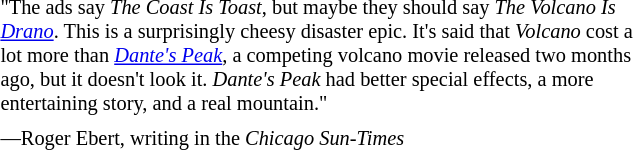<table class="toccolours" style="float: left; margin-left: 1em; margin-right: 2em; font-size: 85%; color:black; width:40em; max-width: 35%;" cellspacing="5">
<tr>
<td style="text-align: left;">"The ads say <em>The Coast Is Toast</em>, but maybe they should say <em>The Volcano Is <a href='#'>Drano</a></em>. This is a surprisingly cheesy disaster epic. It's said that <em>Volcano</em> cost a lot more than <em><a href='#'>Dante's Peak</a></em>, a competing volcano movie released two months ago, but it doesn't look it. <em>Dante's Peak</em> had better special effects, a more entertaining story, and a real mountain."</td>
</tr>
<tr>
<td style="text-align: left;">—Roger Ebert, writing in the <em>Chicago Sun-Times</em></td>
</tr>
</table>
